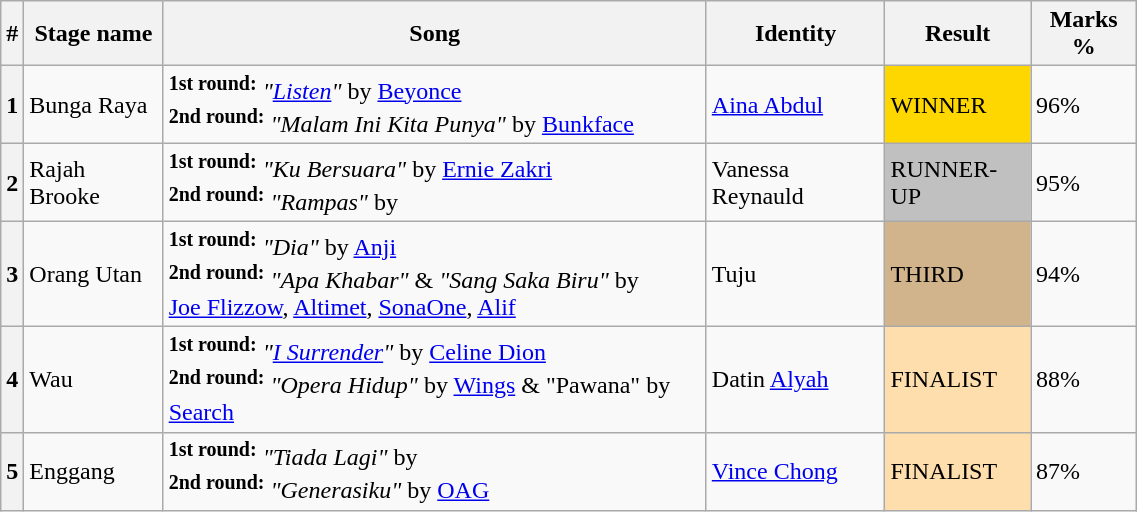<table class="wikitable plainrowheaders" style="width: 60%; style="text-align: left;">
<tr>
<th>#</th>
<th>Stage name</th>
<th>Song</th>
<th>Identity</th>
<th>Result</th>
<th>Marks %</th>
</tr>
<tr>
<th>1</th>
<td>Bunga Raya</td>
<td><sup><strong>1st round:</strong></sup> <em>"<a href='#'>Listen</a>"</em> by <a href='#'>Beyonce</a> <br><sup><strong>2nd round:</strong></sup> <em>"Malam Ini Kita Punya"</em> by <a href='#'>Bunkface</a></td>
<td><a href='#'>Aina Abdul</a></td>
<td bgcolor=gold>WINNER</td>
<td>96%</td>
</tr>
<tr>
<th>2</th>
<td>Rajah Brooke</td>
<td><sup><strong>1st round:</strong></sup> <em>"Ku Bersuara"</em> by <a href='#'>Ernie Zakri</a> <br><sup><strong>2nd round:</strong></sup> <em>"Rampas"</em> by </td>
<td>Vanessa Reynauld</td>
<td bgcolor=silver>RUNNER-UP</td>
<td>95%</td>
</tr>
<tr>
<th>3</th>
<td>Orang Utan</td>
<td><sup><strong>1st round:</strong></sup> <em>"Dia"</em> by <a href='#'>Anji</a> <br><sup><strong>2nd round:</strong></sup> <em>"Apa Khabar"</em> & <em>"Sang Saka Biru"</em> by <br><a href='#'>Joe Flizzow</a>, <a href='#'>Altimet</a>, <a href='#'>SonaOne</a>, <a href='#'>Alif</a></td>
<td>Tuju </td>
<td bgcolor=tan>THIRD</td>
<td>94%</td>
</tr>
<tr>
<th>4</th>
<td>Wau</td>
<td><sup><strong>1st round:</strong></sup> <em>"<a href='#'>I Surrender</a>"</em> by <a href='#'>Celine Dion</a> <br><sup><strong>2nd round:</strong></sup> <em>"Opera Hidup"</em> by <a href='#'>Wings</a> & "Pawana" by <a href='#'>Search</a></td>
<td>Datin <a href='#'>Alyah</a></td>
<td bgcolor=navajowhite>FINALIST</td>
<td>88%</td>
</tr>
<tr>
<th>5</th>
<td>Enggang</td>
<td><sup><strong>1st round:</strong></sup> <em>"Tiada Lagi"</em> by  <br><sup><strong>2nd round:</strong></sup> <em>"Generasiku"</em> by <a href='#'>OAG</a></td>
<td><a href='#'>Vince Chong</a></td>
<td bgcolor=navajowhite>FINALIST</td>
<td>87%</td>
</tr>
</table>
